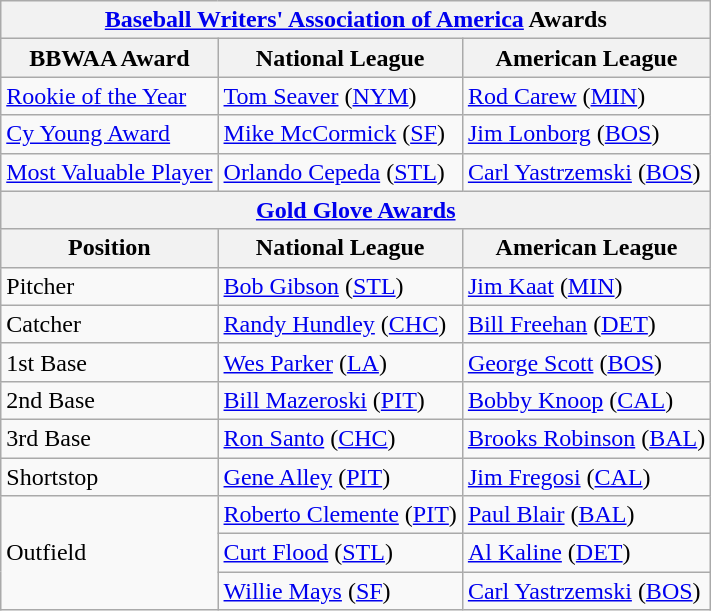<table class="wikitable">
<tr>
<th colspan="3"><a href='#'>Baseball Writers' Association of America</a> Awards</th>
</tr>
<tr>
<th>BBWAA Award</th>
<th>National League</th>
<th>American League</th>
</tr>
<tr>
<td><a href='#'>Rookie of the Year</a></td>
<td><a href='#'>Tom Seaver</a> (<a href='#'>NYM</a>)</td>
<td><a href='#'>Rod Carew</a> (<a href='#'>MIN</a>)</td>
</tr>
<tr>
<td><a href='#'>Cy Young Award</a></td>
<td><a href='#'>Mike McCormick</a> (<a href='#'>SF</a>)</td>
<td><a href='#'>Jim Lonborg</a> (<a href='#'>BOS</a>)</td>
</tr>
<tr>
<td><a href='#'>Most Valuable Player</a></td>
<td><a href='#'>Orlando Cepeda</a> (<a href='#'>STL</a>)</td>
<td><a href='#'>Carl Yastrzemski</a> (<a href='#'>BOS</a>)</td>
</tr>
<tr>
<th colspan="3"><a href='#'>Gold Glove Awards</a></th>
</tr>
<tr>
<th>Position</th>
<th>National League</th>
<th>American League</th>
</tr>
<tr>
<td>Pitcher</td>
<td><a href='#'>Bob Gibson</a> (<a href='#'>STL</a>)</td>
<td><a href='#'>Jim Kaat</a> (<a href='#'>MIN</a>)</td>
</tr>
<tr>
<td>Catcher</td>
<td><a href='#'>Randy Hundley</a> (<a href='#'>CHC</a>)</td>
<td><a href='#'>Bill Freehan</a> (<a href='#'>DET</a>)</td>
</tr>
<tr>
<td>1st Base</td>
<td><a href='#'>Wes Parker</a> (<a href='#'>LA</a>)</td>
<td><a href='#'>George Scott</a> (<a href='#'>BOS</a>)</td>
</tr>
<tr>
<td>2nd Base</td>
<td><a href='#'>Bill Mazeroski</a> (<a href='#'>PIT</a>)</td>
<td><a href='#'>Bobby Knoop</a> (<a href='#'>CAL</a>)</td>
</tr>
<tr>
<td>3rd Base</td>
<td><a href='#'>Ron Santo</a> (<a href='#'>CHC</a>)</td>
<td><a href='#'>Brooks Robinson</a> (<a href='#'>BAL</a>)</td>
</tr>
<tr>
<td>Shortstop</td>
<td><a href='#'>Gene Alley</a> (<a href='#'>PIT</a>)</td>
<td><a href='#'>Jim Fregosi</a> (<a href='#'>CAL</a>)</td>
</tr>
<tr>
<td rowspan="3">Outfield</td>
<td><a href='#'>Roberto Clemente</a> (<a href='#'>PIT</a>)</td>
<td><a href='#'>Paul Blair</a> (<a href='#'>BAL</a>)</td>
</tr>
<tr>
<td><a href='#'>Curt Flood</a> (<a href='#'>STL</a>)</td>
<td><a href='#'>Al Kaline</a> (<a href='#'>DET</a>)</td>
</tr>
<tr>
<td><a href='#'>Willie Mays</a> (<a href='#'>SF</a>)</td>
<td><a href='#'>Carl Yastrzemski</a> (<a href='#'>BOS</a>)</td>
</tr>
</table>
